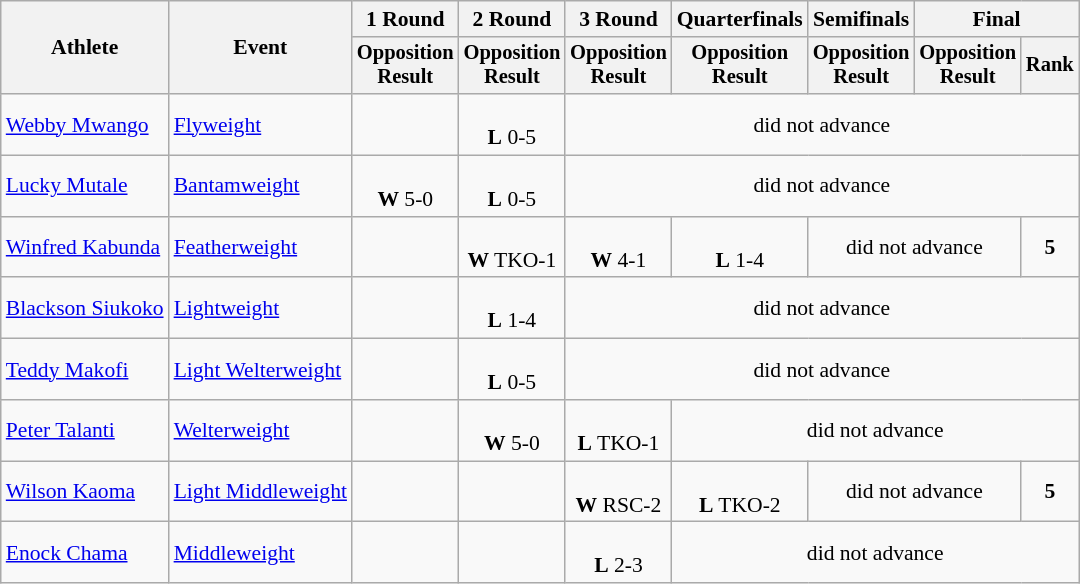<table class="wikitable" style="font-size:90%">
<tr>
<th rowspan="2">Athlete</th>
<th rowspan="2">Event</th>
<th>1 Round</th>
<th>2 Round</th>
<th>3 Round</th>
<th>Quarterfinals</th>
<th>Semifinals</th>
<th colspan=2>Final</th>
</tr>
<tr style="font-size:95%">
<th>Opposition<br>Result</th>
<th>Opposition<br>Result</th>
<th>Opposition<br>Result</th>
<th>Opposition<br>Result</th>
<th>Opposition<br>Result</th>
<th>Opposition<br>Result</th>
<th>Rank</th>
</tr>
<tr align=center>
<td align=left><a href='#'>Webby Mwango</a></td>
<td align=left><a href='#'>Flyweight</a></td>
<td></td>
<td><br><strong>L</strong> 0-5</td>
<td colspan=5>did not advance</td>
</tr>
<tr align=center>
<td align=left><a href='#'>Lucky Mutale</a></td>
<td align=left><a href='#'>Bantamweight</a></td>
<td><br><strong>W</strong> 5-0</td>
<td><br><strong>L</strong> 0-5</td>
<td colspan=5>did not advance</td>
</tr>
<tr align=center>
<td align=left><a href='#'>Winfred Kabunda</a></td>
<td align=left><a href='#'>Featherweight</a></td>
<td></td>
<td><br><strong>W</strong> TKO-1</td>
<td><br><strong>W</strong> 4-1</td>
<td><br><strong>L</strong> 1-4</td>
<td colspan=2>did not advance</td>
<td><strong>5</strong></td>
</tr>
<tr align=center>
<td align=left><a href='#'>Blackson Siukoko</a></td>
<td align=left><a href='#'>Lightweight</a></td>
<td></td>
<td><br><strong>L</strong> 1-4</td>
<td colspan=5>did not advance</td>
</tr>
<tr align=center>
<td align=left><a href='#'>Teddy Makofi</a></td>
<td align=left><a href='#'>Light Welterweight</a></td>
<td></td>
<td><br><strong>L</strong> 0-5</td>
<td colspan=5>did not advance</td>
</tr>
<tr align=center>
<td align=left><a href='#'>Peter Talanti</a></td>
<td align=left><a href='#'>Welterweight</a></td>
<td></td>
<td><br><strong>W</strong> 5-0</td>
<td><br><strong>L</strong> TKO-1</td>
<td colspan=5>did not advance</td>
</tr>
<tr align=center>
<td align=left><a href='#'>Wilson Kaoma</a></td>
<td align=left><a href='#'>Light Middleweight</a></td>
<td></td>
<td></td>
<td><br><strong>W</strong> RSC-2</td>
<td><br><strong>L</strong> TKO-2</td>
<td colspan=2>did not advance</td>
<td><strong>5</strong></td>
</tr>
<tr align=center>
<td align=left><a href='#'>Enock Chama</a></td>
<td align=left><a href='#'>Middleweight</a></td>
<td></td>
<td></td>
<td><br><strong>L</strong>  2-3</td>
<td colspan=6>did not advance</td>
</tr>
</table>
